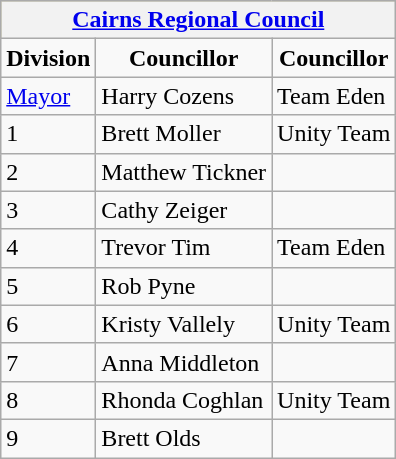<table class="wikitable">
<tr style="background:#bdb76b;">
<th colspan=3><a href='#'>Cairns Regional Council</a></th>
</tr>
<tr>
<td style="text-align:center"><strong>Division</strong></td>
<td style="text-align:center"><strong>Councillor</strong></td>
<td style="text-align:center"><strong>Councillor</strong></td>
</tr>
<tr>
<td><a href='#'>Mayor</a></td>
<td>Harry Cozens</td>
<td>Team Eden</td>
</tr>
<tr>
<td>1</td>
<td>Brett Moller</td>
<td>Unity Team</td>
</tr>
<tr>
<td>2</td>
<td>Matthew Tickner</td>
<td></td>
</tr>
<tr>
<td>3</td>
<td>Cathy Zeiger</td>
<td></td>
</tr>
<tr>
<td>4</td>
<td>Trevor Tim</td>
<td>Team Eden</td>
</tr>
<tr>
<td>5</td>
<td>Rob Pyne</td>
<td></td>
</tr>
<tr>
<td>6</td>
<td>Kristy Vallely</td>
<td>Unity Team</td>
</tr>
<tr>
<td>7</td>
<td>Anna Middleton</td>
<td></td>
</tr>
<tr>
<td>8</td>
<td>Rhonda Coghlan</td>
<td>Unity Team</td>
</tr>
<tr>
<td>9</td>
<td>Brett Olds</td>
<td></td>
</tr>
</table>
